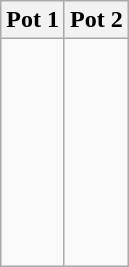<table class="wikitable">
<tr>
<th>Pot 1</th>
<th>Pot 2</th>
</tr>
<tr>
<td valign="top"><br><br><br><br><br><br><br><br></td>
<td valign="top"><br><br><br><br><br><br><br><br></td>
</tr>
</table>
